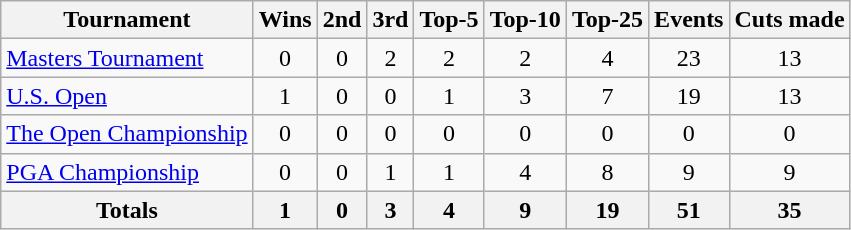<table class=wikitable style=text-align:center>
<tr>
<th>Tournament</th>
<th>Wins</th>
<th>2nd</th>
<th>3rd</th>
<th>Top-5</th>
<th>Top-10</th>
<th>Top-25</th>
<th>Events</th>
<th>Cuts made</th>
</tr>
<tr>
<td align=left><a href='#'>Masters Tournament</a></td>
<td>0</td>
<td>0</td>
<td>2</td>
<td>2</td>
<td>2</td>
<td>4</td>
<td>23</td>
<td>13</td>
</tr>
<tr>
<td align=left><a href='#'>U.S. Open</a></td>
<td>1</td>
<td>0</td>
<td>0</td>
<td>1</td>
<td>3</td>
<td>7</td>
<td>19</td>
<td>13</td>
</tr>
<tr>
<td align=left><a href='#'>The Open Championship</a></td>
<td>0</td>
<td>0</td>
<td>0</td>
<td>0</td>
<td>0</td>
<td>0</td>
<td>0</td>
<td>0</td>
</tr>
<tr>
<td align=left><a href='#'>PGA Championship</a></td>
<td>0</td>
<td>0</td>
<td>1</td>
<td>1</td>
<td>4</td>
<td>8</td>
<td>9</td>
<td>9</td>
</tr>
<tr>
<th>Totals</th>
<th>1</th>
<th>0</th>
<th>3</th>
<th>4</th>
<th>9</th>
<th>19</th>
<th>51</th>
<th>35</th>
</tr>
</table>
